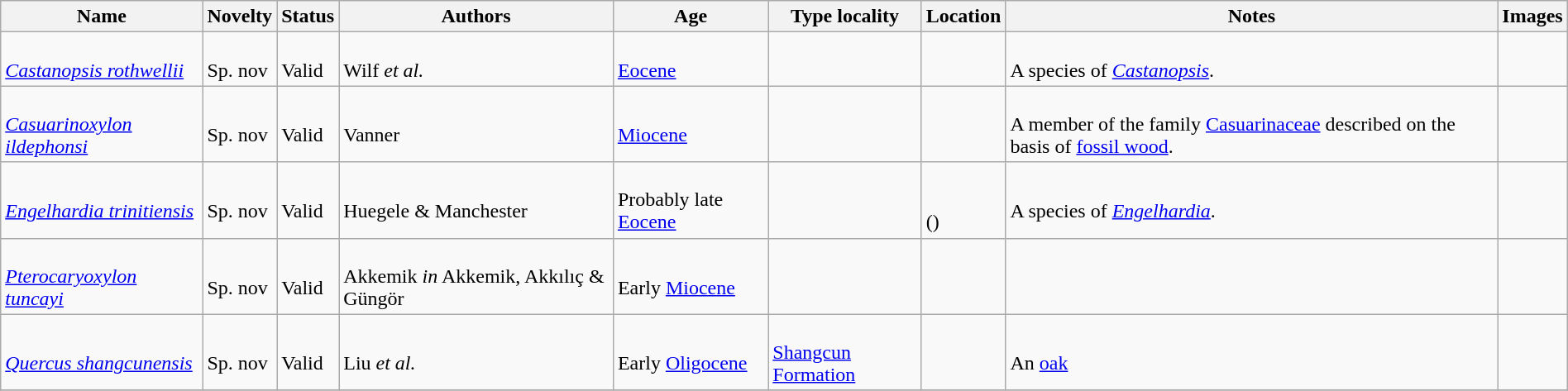<table class="wikitable sortable" align="center" width="100%">
<tr>
<th>Name</th>
<th>Novelty</th>
<th>Status</th>
<th>Authors</th>
<th>Age</th>
<th>Type locality</th>
<th>Location</th>
<th>Notes</th>
<th>Images</th>
</tr>
<tr>
<td><br><em><a href='#'>Castanopsis rothwellii</a></em></td>
<td><br>Sp. nov</td>
<td><br>Valid</td>
<td><br>Wilf <em>et al.</em></td>
<td><br><a href='#'>Eocene</a></td>
<td></td>
<td><br></td>
<td><br>A species of <em><a href='#'>Castanopsis</a></em>.</td>
<td></td>
</tr>
<tr>
<td><br><em><a href='#'>Casuarinoxylon ildephonsi</a></em></td>
<td><br>Sp. nov</td>
<td><br>Valid</td>
<td><br>Vanner</td>
<td><br><a href='#'>Miocene</a></td>
<td></td>
<td><br></td>
<td><br>A member of the family <a href='#'>Casuarinaceae</a> described on the basis of <a href='#'>fossil wood</a>.</td>
<td></td>
</tr>
<tr>
<td><br><em><a href='#'>Engelhardia trinitiensis</a></em></td>
<td><br>Sp. nov</td>
<td><br>Valid</td>
<td><br>Huegele & Manchester</td>
<td><br>Probably late <a href='#'>Eocene</a></td>
<td></td>
<td><br><br>()</td>
<td><br>A species of <em><a href='#'>Engelhardia</a></em>.</td>
<td></td>
</tr>
<tr>
<td><br><em><a href='#'>Pterocaryoxylon tuncayi</a></em></td>
<td><br>Sp. nov</td>
<td><br>Valid</td>
<td><br>Akkemik <em>in</em> Akkemik, Akkılıç & Güngör</td>
<td><br>Early <a href='#'>Miocene</a></td>
<td></td>
<td><br></td>
<td></td>
<td></td>
</tr>
<tr>
<td><br><em><a href='#'>Quercus shangcunensis</a></em></td>
<td><br>Sp. nov</td>
<td><br>Valid</td>
<td><br>Liu <em>et al.</em></td>
<td><br>Early <a href='#'>Oligocene</a></td>
<td><br><a href='#'>Shangcun Formation</a></td>
<td><br></td>
<td><br>An <a href='#'>oak</a></td>
<td></td>
</tr>
<tr>
</tr>
</table>
